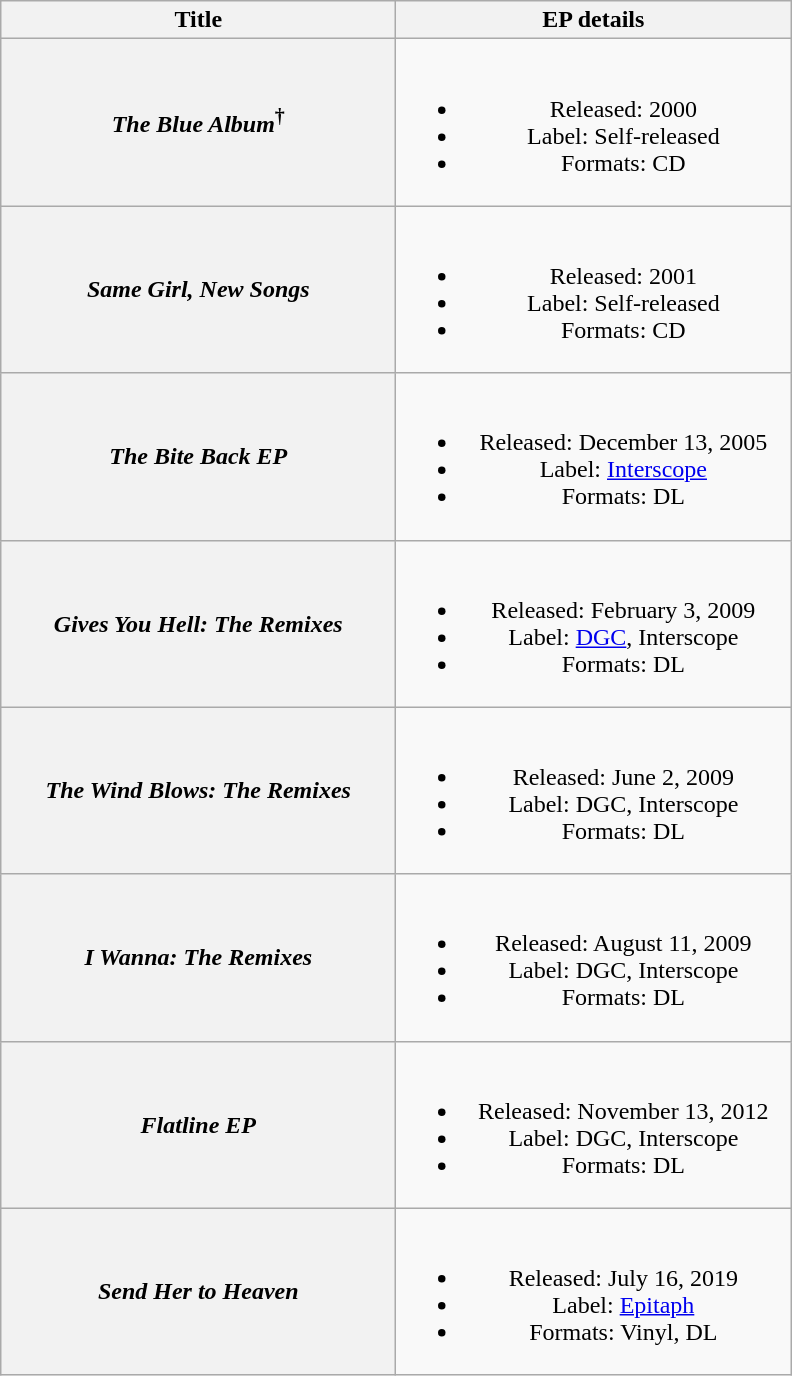<table class="wikitable plainrowheaders" style="text-align:center;">
<tr>
<th scope="col" style="width:16em;">Title</th>
<th scope="col" style="width:16em;">EP details</th>
</tr>
<tr>
<th scope="row"><em>The Blue Album</em><sup>†</sup></th>
<td><br><ul><li>Released: 2000</li><li>Label: Self-released</li><li>Formats: CD</li></ul></td>
</tr>
<tr>
<th scope="row"><em>Same Girl, New Songs</em></th>
<td><br><ul><li>Released: 2001</li><li>Label: Self-released</li><li>Formats: CD</li></ul></td>
</tr>
<tr>
<th scope="row"><em>The Bite Back EP</em></th>
<td><br><ul><li>Released: December 13, 2005</li><li>Label: <a href='#'>Interscope</a></li><li>Formats: DL</li></ul></td>
</tr>
<tr>
<th scope="row"><em>Gives You Hell: The Remixes</em></th>
<td><br><ul><li>Released: February 3, 2009</li><li>Label: <a href='#'>DGC</a>, Interscope</li><li>Formats: DL</li></ul></td>
</tr>
<tr>
<th scope="row"><em>The Wind Blows: The Remixes</em></th>
<td><br><ul><li>Released: June 2, 2009</li><li>Label: DGC, Interscope</li><li>Formats: DL</li></ul></td>
</tr>
<tr>
<th scope="row"><em>I Wanna: The Remixes</em></th>
<td><br><ul><li>Released: August 11, 2009</li><li>Label: DGC, Interscope</li><li>Formats: DL</li></ul></td>
</tr>
<tr>
<th scope="row"><em>Flatline EP</em></th>
<td><br><ul><li>Released: November 13, 2012</li><li>Label: DGC, Interscope</li><li>Formats: DL</li></ul></td>
</tr>
<tr>
<th scope="row"><em>Send Her to Heaven</em></th>
<td><br><ul><li>Released: July 16, 2019</li><li>Label: <a href='#'>Epitaph</a></li><li>Formats: Vinyl, DL</li></ul></td>
</tr>
</table>
